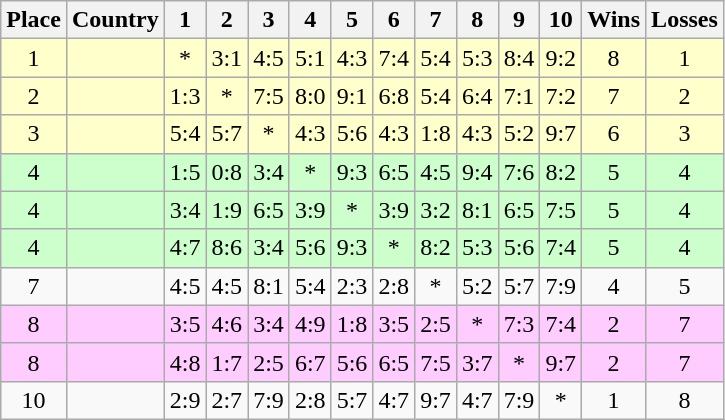<table class=wikitable style="text-align: center;">
<tr>
<th>Place</th>
<th>Country</th>
<th width=20>1</th>
<th width=20>2</th>
<th width=20>3</th>
<th width=20>4</th>
<th width=20>5</th>
<th width=20>6</th>
<th width=20>7</th>
<th width=20>8</th>
<th width=20>9</th>
<th width=20>10</th>
<th width=20>Wins</th>
<th width=20>Losses</th>
</tr>
<tr bgcolor=#ffc>
<td>1</td>
<td align="left"></td>
<td>*</td>
<td>3:1</td>
<td>4:5</td>
<td>5:1</td>
<td>4:3</td>
<td>7:4</td>
<td>5:4</td>
<td>5:3</td>
<td>8:4</td>
<td>9:2</td>
<td>8</td>
<td>1</td>
</tr>
<tr bgcolor=#ffc>
<td>2</td>
<td align="left"></td>
<td>1:3</td>
<td>*</td>
<td>7:5</td>
<td>8:0</td>
<td>9:1</td>
<td>6:8</td>
<td>5:4</td>
<td>6:4</td>
<td>7:1</td>
<td>7:2</td>
<td>7</td>
<td>2</td>
</tr>
<tr bgcolor=#ffc>
<td>3</td>
<td align="left"></td>
<td>5:4</td>
<td>5:7</td>
<td>*</td>
<td>4:3</td>
<td>5:6</td>
<td>4:3</td>
<td>1:8</td>
<td>4:3</td>
<td>5:2</td>
<td>9:7</td>
<td>6</td>
<td>3</td>
</tr>
<tr bgcolor=#cfc>
<td>4</td>
<td align="left"></td>
<td>1:5</td>
<td>0:8</td>
<td>3:4</td>
<td>*</td>
<td>9:3</td>
<td>6:5</td>
<td>4:5</td>
<td>9:4</td>
<td>7:6</td>
<td>8:2</td>
<td>5</td>
<td>4</td>
</tr>
<tr bgcolor=#cfc>
<td>4</td>
<td align="left"></td>
<td>3:4</td>
<td>1:9</td>
<td>6:5</td>
<td>3:9</td>
<td>*</td>
<td>3:9</td>
<td>3:2</td>
<td>8:1</td>
<td>6:5</td>
<td>7:5</td>
<td>5</td>
<td>4</td>
</tr>
<tr bgcolor=#cfc>
<td>4</td>
<td align="left"></td>
<td>4:7</td>
<td>8:6</td>
<td>3:4</td>
<td>5:6</td>
<td>9:3</td>
<td>*</td>
<td>8:2</td>
<td>5:3</td>
<td>5:6</td>
<td>7:4</td>
<td>5</td>
<td>4</td>
</tr>
<tr>
<td>7</td>
<td align="left"></td>
<td>4:5</td>
<td>4:5</td>
<td>8:1</td>
<td>5:4</td>
<td>2:3</td>
<td>2:8</td>
<td>*</td>
<td>5:2</td>
<td>5:7</td>
<td>7:9</td>
<td>4</td>
<td>5</td>
</tr>
<tr bgcolor=#fcf>
<td>8</td>
<td align="left"></td>
<td>3:5</td>
<td>4:6</td>
<td>3:4</td>
<td>4:9</td>
<td>1:8</td>
<td>3:5</td>
<td>2:5</td>
<td>*</td>
<td>7:3</td>
<td>7:4</td>
<td>2</td>
<td>7</td>
</tr>
<tr bgcolor=#fcf>
<td>8</td>
<td align="left"></td>
<td>4:8</td>
<td>1:7</td>
<td>2:5</td>
<td>6:7</td>
<td>5:6</td>
<td>6:5</td>
<td>7:5</td>
<td>3:7</td>
<td>*</td>
<td>9:7</td>
<td>2</td>
<td>7</td>
</tr>
<tr>
<td>10</td>
<td align="left"></td>
<td>2:9</td>
<td>2:7</td>
<td>7:9</td>
<td>2:8</td>
<td>5:7</td>
<td>4:7</td>
<td>9:7</td>
<td>4:7</td>
<td>7:9</td>
<td>*</td>
<td>1</td>
<td>8</td>
</tr>
</table>
